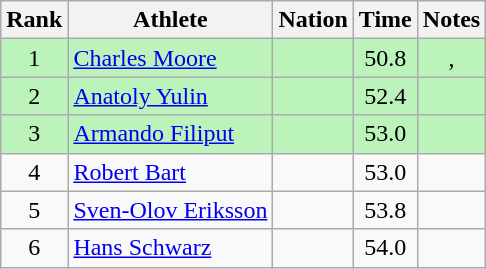<table class="wikitable sortable" style="text-align:center">
<tr>
<th>Rank</th>
<th>Athlete</th>
<th>Nation</th>
<th>Time</th>
<th>Notes</th>
</tr>
<tr bgcolor=bbf3bb>
<td>1</td>
<td align="left"><a href='#'>Charles Moore</a></td>
<td align="left"></td>
<td>50.8</td>
<td>, </td>
</tr>
<tr bgcolor=bbf3bb>
<td>2</td>
<td align="left"><a href='#'>Anatoly Yulin</a></td>
<td align="left"></td>
<td>52.4</td>
<td></td>
</tr>
<tr bgcolor=bbf3bb>
<td>3</td>
<td align="left"><a href='#'>Armando Filiput</a></td>
<td align="left"></td>
<td>53.0</td>
<td></td>
</tr>
<tr>
<td>4</td>
<td align="left"><a href='#'>Robert Bart</a></td>
<td align="left"></td>
<td>53.0</td>
<td></td>
</tr>
<tr>
<td>5</td>
<td align="left"><a href='#'>Sven-Olov Eriksson</a></td>
<td align="left"></td>
<td>53.8</td>
<td></td>
</tr>
<tr>
<td>6</td>
<td align="left"><a href='#'>Hans Schwarz</a></td>
<td align="left"></td>
<td>54.0</td>
<td></td>
</tr>
</table>
